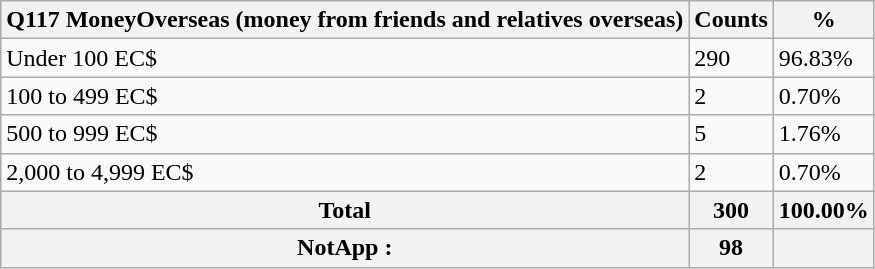<table class="wikitable sortable">
<tr>
<th>Q117 MoneyOverseas (money from friends and relatives overseas)</th>
<th>Counts</th>
<th>%</th>
</tr>
<tr>
<td>Under 100 EC$</td>
<td>290</td>
<td>96.83%</td>
</tr>
<tr>
<td>100 to 499 EC$</td>
<td>2</td>
<td>0.70%</td>
</tr>
<tr>
<td>500 to 999 EC$</td>
<td>5</td>
<td>1.76%</td>
</tr>
<tr>
<td>2,000 to 4,999 EC$</td>
<td>2</td>
<td>0.70%</td>
</tr>
<tr>
<th>Total</th>
<th>300</th>
<th>100.00%</th>
</tr>
<tr>
<th>NotApp :</th>
<th>98</th>
<th></th>
</tr>
</table>
